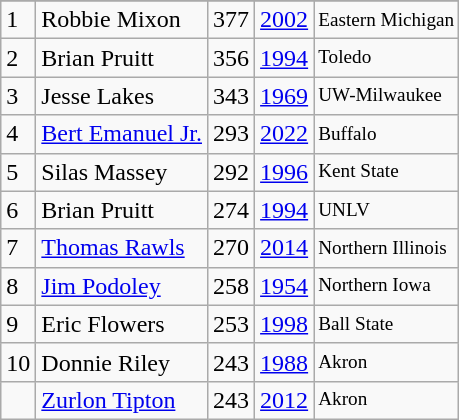<table class="wikitable">
<tr>
</tr>
<tr>
<td>1</td>
<td>Robbie Mixon</td>
<td>377</td>
<td><a href='#'>2002</a></td>
<td style="font-size:80%;">Eastern Michigan</td>
</tr>
<tr>
<td>2</td>
<td>Brian Pruitt</td>
<td>356</td>
<td><a href='#'>1994</a></td>
<td style="font-size:80%;">Toledo</td>
</tr>
<tr>
<td>3</td>
<td>Jesse Lakes</td>
<td>343</td>
<td><a href='#'>1969</a></td>
<td style="font-size:80%;">UW-Milwaukee</td>
</tr>
<tr>
<td>4</td>
<td><a href='#'>Bert Emanuel Jr.</a></td>
<td>293</td>
<td><a href='#'>2022</a></td>
<td style="font-size:80%;">Buffalo</td>
</tr>
<tr>
<td>5</td>
<td>Silas Massey</td>
<td>292</td>
<td><a href='#'>1996</a></td>
<td style="font-size:80%;">Kent State</td>
</tr>
<tr>
<td>6</td>
<td>Brian Pruitt</td>
<td>274</td>
<td><a href='#'>1994</a></td>
<td style="font-size:80%;">UNLV</td>
</tr>
<tr>
<td>7</td>
<td><a href='#'>Thomas Rawls</a></td>
<td>270</td>
<td><a href='#'>2014</a></td>
<td style="font-size:80%;">Northern Illinois</td>
</tr>
<tr>
<td>8</td>
<td><a href='#'>Jim Podoley</a></td>
<td>258</td>
<td><a href='#'>1954</a></td>
<td style="font-size:80%;">Northern Iowa</td>
</tr>
<tr>
<td>9</td>
<td>Eric Flowers</td>
<td>253</td>
<td><a href='#'>1998</a></td>
<td style="font-size:80%;">Ball State</td>
</tr>
<tr>
<td>10</td>
<td>Donnie Riley</td>
<td>243</td>
<td><a href='#'>1988</a></td>
<td style="font-size:80%;">Akron</td>
</tr>
<tr>
<td></td>
<td><a href='#'>Zurlon Tipton</a></td>
<td>243</td>
<td><a href='#'>2012</a></td>
<td style="font-size:80%;">Akron</td>
</tr>
</table>
